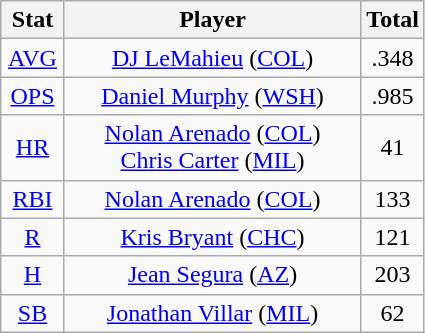<table class="wikitable" style="text-align:center;">
<tr>
<th style="width:15%;">Stat</th>
<th>Player</th>
<th style="width:15%;">Total</th>
</tr>
<tr>
<td><a href='#'>AVG</a></td>
<td><a href='#'>DJ LeMahieu</a> (<a href='#'>COL</a>)</td>
<td>.348</td>
</tr>
<tr>
<td><a href='#'>OPS</a></td>
<td><a href='#'>Daniel Murphy</a> (<a href='#'>WSH</a>)</td>
<td>.985</td>
</tr>
<tr>
<td><a href='#'>HR</a></td>
<td><a href='#'>Nolan Arenado</a> (<a href='#'>COL</a>)<br><a href='#'>Chris Carter</a> (<a href='#'>MIL</a>)</td>
<td>41</td>
</tr>
<tr>
<td><a href='#'>RBI</a></td>
<td><a href='#'>Nolan Arenado</a> (<a href='#'>COL</a>)</td>
<td>133</td>
</tr>
<tr>
<td><a href='#'>R</a></td>
<td><a href='#'>Kris Bryant</a> (<a href='#'>CHC</a>)</td>
<td>121</td>
</tr>
<tr>
<td><a href='#'>H</a></td>
<td><a href='#'>Jean Segura</a> (<a href='#'>AZ</a>)</td>
<td>203</td>
</tr>
<tr>
<td><a href='#'>SB</a></td>
<td><a href='#'>Jonathan Villar</a> (<a href='#'>MIL</a>)</td>
<td>62</td>
</tr>
</table>
